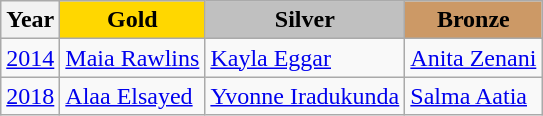<table class="wikitable">
<tr>
<th align="center">Year</th>
<td align="center"  bgcolor="gold"><strong>Gold</strong></td>
<td align="center"  bgcolor="silver"><strong>Silver</strong></td>
<td align="center"  bgcolor="#CC9966"><strong>Bronze</strong></td>
</tr>
<tr>
<td><a href='#'>2014</a></td>
<td> <a href='#'>Maia Rawlins</a></td>
<td> <a href='#'>Kayla Eggar</a></td>
<td> <a href='#'>Anita Zenani</a></td>
</tr>
<tr>
<td><a href='#'>2018</a></td>
<td> <a href='#'>Alaa Elsayed</a></td>
<td> <a href='#'>Yvonne Iradukunda</a></td>
<td> <a href='#'>Salma Aatia</a></td>
</tr>
</table>
